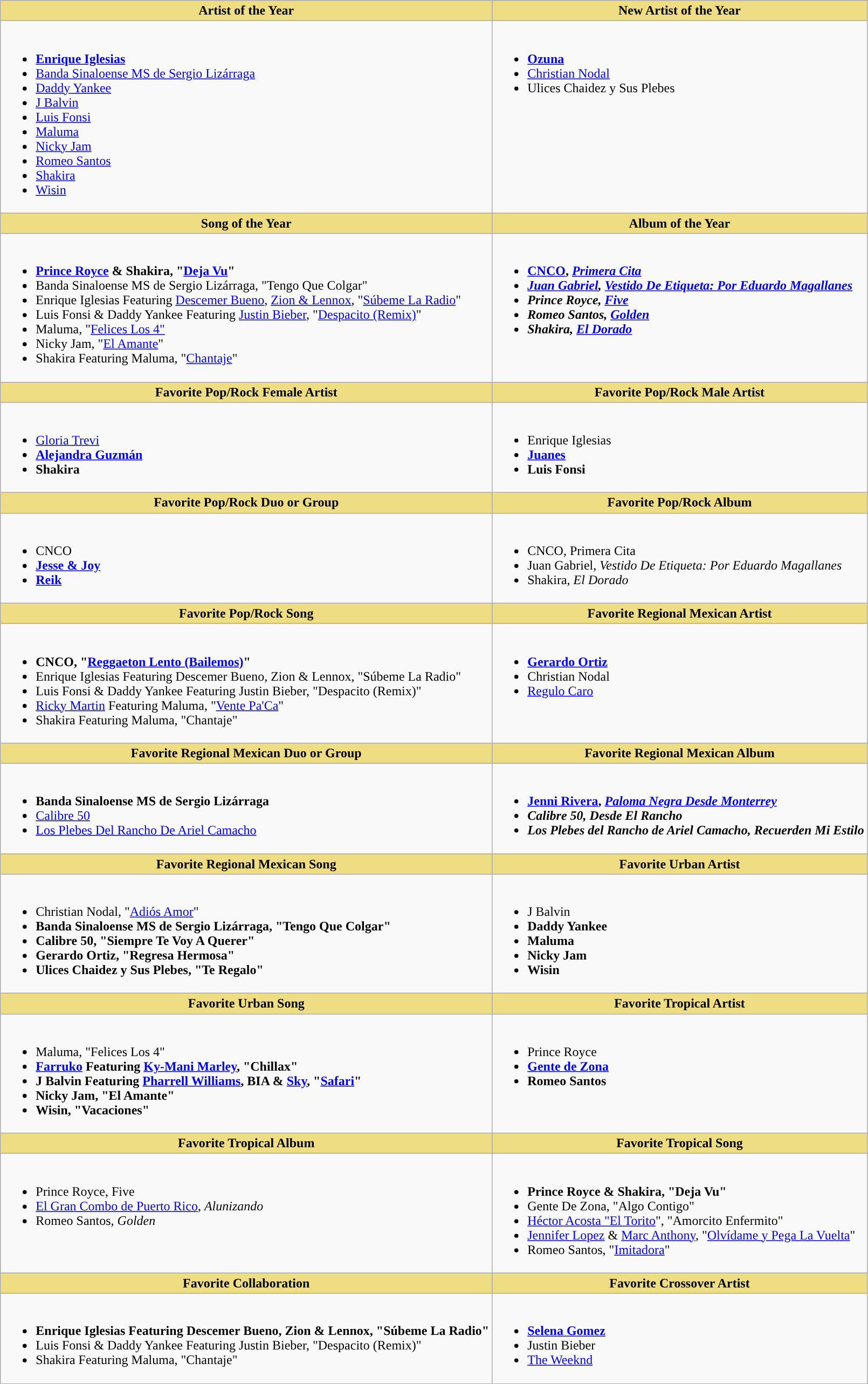<table class=wikitable style="width="150%">
<tr>
<th style="background:#EEDD82;" ! style="width="50%">Artist of the Year</th>
<th style="background:#EEDD82;" ! style="width="50%">New Artist of the Year</th>
</tr>
<tr>
<td valign="top"><br><ul><li> <strong><a href='#'>Enrique Iglesias</a></strong></li><li><a href='#'>Banda Sinaloense MS de Sergio Lizárraga</a></li><li><a href='#'>Daddy Yankee</a></li><li><a href='#'>J Balvin</a></li><li><a href='#'>Luis Fonsi</a></li><li><a href='#'>Maluma</a></li><li><a href='#'>Nicky Jam</a></li><li><a href='#'>Romeo Santos</a></li><li><a href='#'>Shakira</a></li><li><a href='#'>Wisin</a></li></ul></td>
<td valign="top"><br><ul><li> <strong><a href='#'>Ozuna</a></strong></li><li><a href='#'>Christian Nodal</a></li><li>Ulices Chaidez y Sus Plebes</li></ul></td>
</tr>
<tr>
<th style="background:#EEDD82;" ! style="width="50%">Song of the Year</th>
<th style="background:#EEDD82;" ! style="width="50%">Album of the Year</th>
</tr>
<tr>
<td valign="top"><br><ul><li> <strong><a href='#'>Prince Royce</a> & Shakira, "<a href='#'>Deja Vu</a>"</strong></li><li>Banda Sinaloense MS de Sergio Lizárraga, "Tengo Que Colgar"</li><li>Enrique Iglesias Featuring <a href='#'>Descemer Bueno</a>, <a href='#'>Zion & Lennox</a>, "<a href='#'>Súbeme La Radio</a>"</li><li>Luis Fonsi & Daddy Yankee Featuring <a href='#'>Justin Bieber</a>, "<a href='#'>Despacito (Remix)</a>"</li><li>Maluma, "<a href='#'>Felices Los 4"</a></li><li>Nicky Jam, "<a href='#'>El Amante</a>"</li><li>Shakira Featuring Maluma, "<a href='#'>Chantaje</a>"</li></ul></td>
<td valign="top"><br><ul><li> <strong><a href='#'>CNCO</a>, <em><a href='#'>Primera Cita</a><strong><em></li><li><a href='#'>Juan Gabriel</a>, </em><a href='#'>Vestido De Etiqueta: Por Eduardo Magallanes</a><em></li><li>Prince Royce, </em><a href='#'>Five</a><em></li><li>Romeo Santos, </em><a href='#'>Golden</a><em></li><li>Shakira, </em><a href='#'>El Dorado</a><em></li></ul></td>
</tr>
<tr>
<th style="background:#EEDD82;" ! style="width="50%">Favorite Pop/Rock Female Artist</th>
<th style="background:#EEDD82;" ! style="width="50%">Favorite Pop/Rock Male Artist</th>
</tr>
<tr>
<td valign="top"><br><ul><li> </strong><a href='#'>Gloria Trevi</a><strong></li><li><a href='#'>Alejandra Guzmán</a></li><li>Shakira</li></ul></td>
<td valign="top"><br><ul><li> </strong>Enrique Iglesias<strong></li><li><a href='#'>Juanes</a></li><li>Luis Fonsi</li></ul></td>
</tr>
<tr>
<th style="background:#EEDD82;" ! style="width="50%">Favorite Pop/Rock Duo or Group</th>
<th style="background:#EEDD82;" ! style="width="50%">Favorite Pop/Rock Album</th>
</tr>
<tr>
<td valign="top"><br><ul><li> </strong>CNCO<strong></li><li><a href='#'>Jesse & Joy</a></li><li><a href='#'>Reik</a></li></ul></td>
<td valign="top"><br><ul><li> </strong>CNCO, </em>Primera Cita</em></strong></li><li>Juan Gabriel, <em>Vestido De Etiqueta: Por Eduardo Magallanes</em></li><li>Shakira, <em>El Dorado</em></li></ul></td>
</tr>
<tr>
<th style="background:#EEDD82;" ! style="width="50%">Favorite Pop/Rock Song</th>
<th style="background:#EEDD82;" ! style="width="50%">Favorite Regional Mexican Artist</th>
</tr>
<tr>
<td valign="top"><br><ul><li> <strong>CNCO, "<a href='#'>Reggaeton Lento (Bailemos)</a>"</strong></li><li>Enrique Iglesias Featuring Descemer Bueno, Zion & Lennox, "Súbeme La Radio"</li><li>Luis Fonsi & Daddy Yankee Featuring Justin Bieber, "Despacito (Remix)"</li><li><a href='#'>Ricky Martin</a> Featuring Maluma, "<a href='#'>Vente Pa'Ca</a>"</li><li>Shakira Featuring Maluma, "Chantaje"</li></ul></td>
<td valign="top"><br><ul><li> <strong><a href='#'>Gerardo Ortiz</a></strong></li><li>Christian Nodal</li><li><a href='#'>Regulo Caro</a></li></ul></td>
</tr>
<tr>
<th style="background:#EEDD82;" ! style="width="50%">Favorite Regional Mexican Duo or Group</th>
<th style="background:#EEDD82;" ! style="width="50%">Favorite Regional Mexican Album</th>
</tr>
<tr>
<td valign="top"><br><ul><li> <strong>Banda Sinaloense MS de Sergio Lizárraga</strong></li><li><a href='#'>Calibre 50</a></li><li><a href='#'>Los Plebes Del Rancho De Ariel Camacho</a></li></ul></td>
<td valign="top"><br><ul><li> <strong><a href='#'>Jenni Rivera</a>, <em><a href='#'>Paloma Negra Desde Monterrey</a><strong><em></li><li>Calibre 50, </em>Desde El Rancho<em></li><li>Los Plebes del Rancho de Ariel Camacho, </em>Recuerden Mi Estilo<em></li></ul></td>
</tr>
<tr>
<th style="background:#EEDD82;" ! style="width="50%">Favorite Regional Mexican Song</th>
<th style="background:#EEDD82;" ! style="width="50%">Favorite Urban Artist</th>
</tr>
<tr>
<td valign="top"><br><ul><li> </strong>Christian Nodal, "<a href='#'>Adiós Amor</a>"<strong></li><li>Banda Sinaloense MS de Sergio Lizárraga, "Tengo Que Colgar"</li><li>Calibre 50, "Siempre Te Voy A Querer"</li><li>Gerardo Ortiz, "Regresa Hermosa"</li><li>Ulices Chaidez y Sus Plebes, "Te Regalo"</li></ul></td>
<td valign="top"><br><ul><li> </strong>J Balvin<strong></li><li>Daddy Yankee</li><li>Maluma</li><li>Nicky Jam</li><li>Wisin</li></ul></td>
</tr>
<tr>
<th style="background:#EEDD82;" ! style="width="50%">Favorite Urban Song</th>
<th style="background:#EEDD82;" ! style="width="50%">Favorite Tropical Artist</th>
</tr>
<tr>
<td valign="top"><br><ul><li> </strong>Maluma, "Felices Los 4"<strong></li><li><a href='#'>Farruko</a> Featuring <a href='#'>Ky-Mani Marley</a>, "Chillax"</li><li>J Balvin Featuring <a href='#'>Pharrell Williams</a>, BIA & <a href='#'>Sky</a>, "<a href='#'>Safari</a>"</li><li>Nicky Jam, "El Amante"</li><li>Wisin, "Vacaciones"</li></ul></td>
<td valign="top"><br><ul><li> </strong>Prince Royce<strong></li><li><a href='#'>Gente de Zona</a></li><li>Romeo Santos</li></ul></td>
</tr>
<tr>
<th style="background:#EEDD82;" ! style="width="50%">Favorite Tropical Album</th>
<th style="background:#EEDD82;" ! style="width="50%">Favorite Tropical Song</th>
</tr>
<tr>
<td valign="top"><br><ul><li> </strong>Prince Royce, </em>Five</em></strong></li><li><a href='#'>El Gran Combo de Puerto Rico</a>, <em>Alunizando</em></li><li>Romeo Santos, <em>Golden</em></li></ul></td>
<td valign="top"><br><ul><li> <strong>Prince Royce & Shakira, "Deja Vu"</strong></li><li>Gente De Zona, "Algo Contigo"</li><li><a href='#'>Héctor Acosta "El Torito</a>", "Amorcito Enfermito"</li><li><a href='#'>Jennifer Lopez</a> & <a href='#'>Marc Anthony</a>, "<a href='#'>Olvídame y Pega La Vuelta</a>"</li><li>Romeo Santos, "<a href='#'>Imitadora</a>"</li></ul></td>
</tr>
<tr>
<th style="background:#EEDD82;" ! style="width="50%">Favorite Collaboration</th>
<th style="background:#EEDD82;" ! style="width="50%">Favorite Crossover Artist</th>
</tr>
<tr>
<td valign="top"><br><ul><li> <strong>Enrique Iglesias Featuring Descemer Bueno, Zion & Lennox, "Súbeme La Radio"</strong></li><li>Luis Fonsi & Daddy Yankee Featuring Justin Bieber, "Despacito (Remix)"</li><li>Shakira Featuring Maluma, "Chantaje"</li></ul></td>
<td valign="top"><br><ul><li> <strong><a href='#'>Selena Gomez</a></strong></li><li>Justin Bieber</li><li><a href='#'>The Weeknd</a></li></ul></td>
</tr>
</table>
